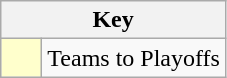<table class="wikitable" style="text-align: center;">
<tr>
<th colspan=2>Key</th>
</tr>
<tr>
<td style="background:#ffffcc; width:20px;"></td>
<td align=left>Teams to Playoffs</td>
</tr>
</table>
